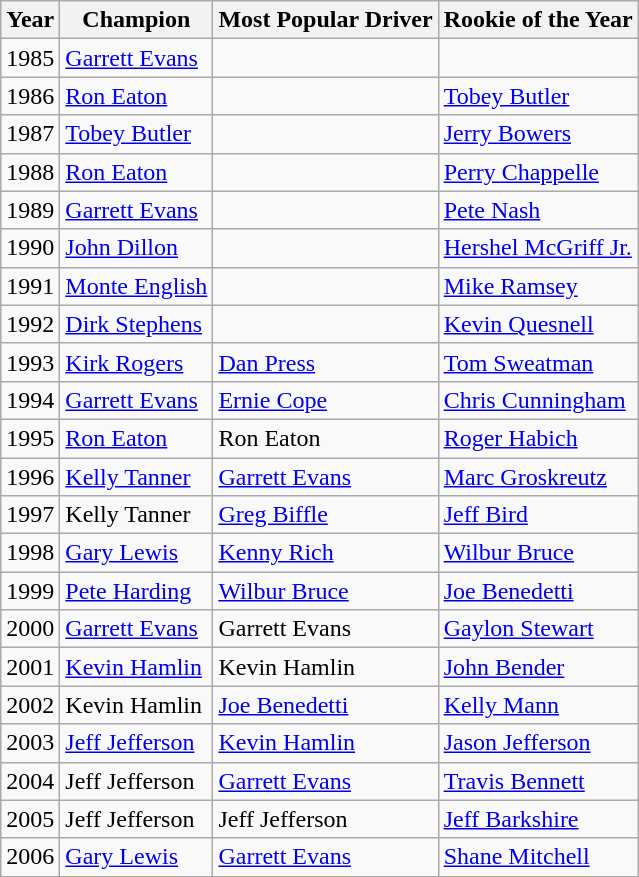<table class="wikitable">
<tr>
<th>Year</th>
<th>Champion</th>
<th>Most Popular Driver</th>
<th>Rookie of the Year</th>
</tr>
<tr>
<td>1985</td>
<td><a href='#'>Garrett Evans</a></td>
<td></td>
<td></td>
</tr>
<tr>
<td>1986</td>
<td><a href='#'>Ron Eaton</a></td>
<td></td>
<td><a href='#'>Tobey Butler</a></td>
</tr>
<tr>
<td>1987</td>
<td><a href='#'>Tobey Butler</a></td>
<td></td>
<td><a href='#'>Jerry Bowers</a></td>
</tr>
<tr>
<td>1988</td>
<td><a href='#'>Ron Eaton</a></td>
<td></td>
<td><a href='#'>Perry Chappelle</a></td>
</tr>
<tr>
<td>1989</td>
<td><a href='#'>Garrett Evans</a></td>
<td></td>
<td><a href='#'>Pete Nash</a></td>
</tr>
<tr>
<td>1990</td>
<td><a href='#'>John Dillon</a></td>
<td></td>
<td><a href='#'>Hershel McGriff Jr.</a></td>
</tr>
<tr>
<td>1991</td>
<td><a href='#'>Monte English</a></td>
<td></td>
<td><a href='#'>Mike Ramsey</a></td>
</tr>
<tr>
<td>1992</td>
<td><a href='#'>Dirk Stephens</a></td>
<td></td>
<td><a href='#'>Kevin Quesnell</a></td>
</tr>
<tr>
<td>1993</td>
<td><a href='#'>Kirk Rogers</a></td>
<td><a href='#'>Dan Press</a></td>
<td><a href='#'>Tom Sweatman</a></td>
</tr>
<tr>
<td>1994</td>
<td><a href='#'>Garrett Evans</a></td>
<td><a href='#'>Ernie Cope</a></td>
<td><a href='#'>Chris Cunningham</a></td>
</tr>
<tr>
<td>1995</td>
<td><a href='#'>Ron Eaton</a></td>
<td>Ron Eaton</td>
<td><a href='#'>Roger Habich</a></td>
</tr>
<tr>
<td>1996</td>
<td><a href='#'>Kelly Tanner</a></td>
<td><a href='#'>Garrett Evans</a></td>
<td><a href='#'>Marc Groskreutz</a></td>
</tr>
<tr>
<td>1997</td>
<td>Kelly Tanner</td>
<td><a href='#'>Greg Biffle</a></td>
<td><a href='#'>Jeff Bird</a></td>
</tr>
<tr>
<td>1998</td>
<td><a href='#'>Gary Lewis</a></td>
<td><a href='#'>Kenny Rich</a></td>
<td><a href='#'>Wilbur Bruce</a></td>
</tr>
<tr>
<td>1999</td>
<td><a href='#'>Pete Harding</a></td>
<td><a href='#'>Wilbur Bruce</a></td>
<td><a href='#'>Joe Benedetti</a></td>
</tr>
<tr>
<td>2000</td>
<td><a href='#'>Garrett Evans</a></td>
<td>Garrett Evans</td>
<td><a href='#'>Gaylon Stewart</a></td>
</tr>
<tr>
<td>2001</td>
<td><a href='#'>Kevin Hamlin</a></td>
<td>Kevin Hamlin</td>
<td><a href='#'>John Bender</a></td>
</tr>
<tr>
<td>2002</td>
<td>Kevin Hamlin</td>
<td><a href='#'>Joe Benedetti</a></td>
<td><a href='#'>Kelly Mann</a></td>
</tr>
<tr>
<td>2003</td>
<td><a href='#'>Jeff Jefferson</a></td>
<td><a href='#'>Kevin Hamlin</a></td>
<td><a href='#'>Jason Jefferson</a></td>
</tr>
<tr>
<td>2004</td>
<td>Jeff Jefferson</td>
<td><a href='#'>Garrett Evans</a></td>
<td><a href='#'>Travis Bennett</a></td>
</tr>
<tr>
<td>2005</td>
<td>Jeff Jefferson</td>
<td>Jeff Jefferson</td>
<td><a href='#'>Jeff Barkshire</a></td>
</tr>
<tr>
<td>2006</td>
<td><a href='#'>Gary Lewis</a></td>
<td><a href='#'>Garrett Evans</a></td>
<td><a href='#'>Shane Mitchell</a></td>
</tr>
</table>
